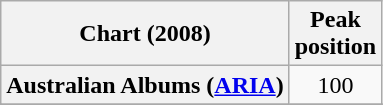<table class="wikitable sortable plainrowheaders">
<tr>
<th scope="col">Chart (2008)</th>
<th scope="col">Peak<br>position</th>
</tr>
<tr>
<th scope="row">Australian Albums (<a href='#'>ARIA</a>)</th>
<td style="text-align:center;">100</td>
</tr>
<tr>
</tr>
<tr>
</tr>
<tr>
</tr>
<tr>
</tr>
<tr>
</tr>
<tr>
</tr>
<tr>
</tr>
<tr>
</tr>
<tr>
</tr>
<tr>
</tr>
</table>
